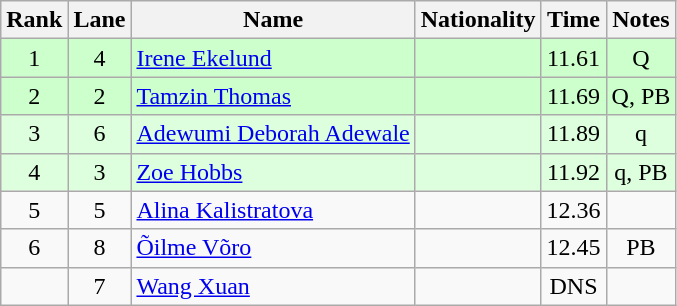<table class="wikitable sortable" style="text-align:center">
<tr>
<th>Rank</th>
<th>Lane</th>
<th>Name</th>
<th>Nationality</th>
<th>Time</th>
<th>Notes</th>
</tr>
<tr bgcolor=ccffcc>
<td>1</td>
<td>4</td>
<td align=left><a href='#'>Irene Ekelund</a></td>
<td align=left></td>
<td>11.61</td>
<td>Q</td>
</tr>
<tr bgcolor=ccffcc>
<td>2</td>
<td>2</td>
<td align=left><a href='#'>Tamzin Thomas</a></td>
<td align=left></td>
<td>11.69</td>
<td>Q, PB</td>
</tr>
<tr bgcolor=ddffdd>
<td>3</td>
<td>6</td>
<td align=left><a href='#'>Adewumi Deborah Adewale</a></td>
<td align=left></td>
<td>11.89</td>
<td>q</td>
</tr>
<tr bgcolor=ddffdd>
<td>4</td>
<td>3</td>
<td align=left><a href='#'>Zoe Hobbs</a></td>
<td align=left></td>
<td>11.92</td>
<td>q, PB</td>
</tr>
<tr>
<td>5</td>
<td>5</td>
<td align=left><a href='#'>Alina Kalistratova</a></td>
<td align=left></td>
<td>12.36</td>
<td></td>
</tr>
<tr>
<td>6</td>
<td>8</td>
<td align=left><a href='#'>Õilme Võro</a></td>
<td align=left></td>
<td>12.45</td>
<td>PB</td>
</tr>
<tr>
<td></td>
<td>7</td>
<td align=left><a href='#'>Wang Xuan</a></td>
<td align=left></td>
<td>DNS</td>
<td></td>
</tr>
</table>
